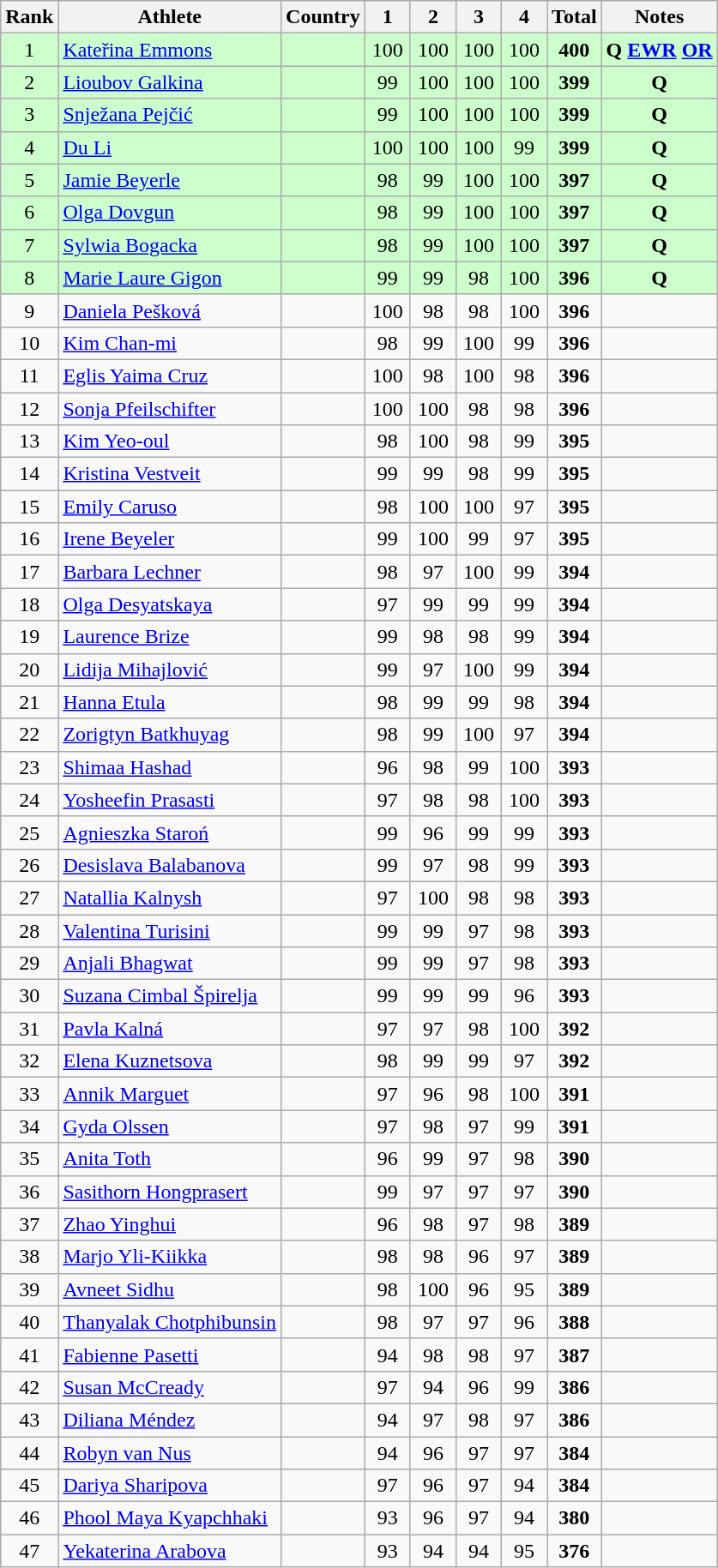<table class="wikitable sortable" style="text-align:center">
<tr>
<th>Rank</th>
<th>Athlete</th>
<th>Country</th>
<th class="unsortable" style="width: 28px">1</th>
<th class="unsortable" style="width: 28px">2</th>
<th class="unsortable" style="width: 28px">3</th>
<th class="unsortable" style="width: 28px">4</th>
<th>Total</th>
<th class="unsortable">Notes</th>
</tr>
<tr bgcolor=#ccffcc>
<td>1</td>
<td align="left"><a href='#'>Kateřina Emmons</a></td>
<td align="left"></td>
<td>100</td>
<td>100</td>
<td>100</td>
<td>100</td>
<td><strong>400</strong></td>
<td><strong>Q</strong> <strong><a href='#'>EWR</a></strong> <strong><a href='#'>OR</a></strong></td>
</tr>
<tr bgcolor=#ccffcc>
<td>2</td>
<td align="left"><a href='#'>Lioubov Galkina</a></td>
<td align="left"></td>
<td>99</td>
<td>100</td>
<td>100</td>
<td>100</td>
<td><strong>399</strong></td>
<td><strong>Q</strong></td>
</tr>
<tr bgcolor=#ccffcc>
<td>3</td>
<td align="left"><a href='#'>Snježana Pejčić</a></td>
<td align="left"></td>
<td>99</td>
<td>100</td>
<td>100</td>
<td>100</td>
<td><strong>399</strong></td>
<td><strong>Q</strong></td>
</tr>
<tr bgcolor=#ccffcc>
<td>4</td>
<td align="left"><a href='#'>Du Li</a></td>
<td align="left"></td>
<td>100</td>
<td>100</td>
<td>100</td>
<td>99</td>
<td><strong>399</strong></td>
<td><strong>Q</strong></td>
</tr>
<tr bgcolor=#ccffcc>
<td>5</td>
<td align="left"><a href='#'>Jamie Beyerle</a></td>
<td align="left"></td>
<td>98</td>
<td>99</td>
<td>100</td>
<td>100</td>
<td><strong>397</strong></td>
<td><strong>Q</strong></td>
</tr>
<tr bgcolor=#ccffcc>
<td>6</td>
<td align="left"><a href='#'>Olga Dovgun</a></td>
<td align="left"></td>
<td>98</td>
<td>99</td>
<td>100</td>
<td>100</td>
<td><strong>397</strong></td>
<td><strong>Q</strong></td>
</tr>
<tr bgcolor=#ccffcc>
<td>7</td>
<td align="left"><a href='#'>Sylwia Bogacka</a></td>
<td align="left"></td>
<td>98</td>
<td>99</td>
<td>100</td>
<td>100</td>
<td><strong>397</strong></td>
<td><strong>Q</strong></td>
</tr>
<tr bgcolor=#ccffcc>
<td>8</td>
<td align="left"><a href='#'>Marie Laure Gigon</a></td>
<td align="left"></td>
<td>99</td>
<td>99</td>
<td>98</td>
<td>100</td>
<td><strong>396</strong></td>
<td><strong>Q</strong></td>
</tr>
<tr>
<td>9</td>
<td align="left"><a href='#'>Daniela Pešková</a></td>
<td align="left"></td>
<td>100</td>
<td>98</td>
<td>98</td>
<td>100</td>
<td><strong>396</strong></td>
<td></td>
</tr>
<tr>
<td>10</td>
<td align="left"><a href='#'>Kim Chan-mi</a></td>
<td align="left"></td>
<td>98</td>
<td>99</td>
<td>100</td>
<td>99</td>
<td><strong>396</strong></td>
<td></td>
</tr>
<tr>
<td>11</td>
<td align="left"><a href='#'>Eglis Yaima Cruz</a></td>
<td align="left"></td>
<td>100</td>
<td>98</td>
<td>100</td>
<td>98</td>
<td><strong>396</strong></td>
<td></td>
</tr>
<tr>
<td>12</td>
<td align="left"><a href='#'>Sonja Pfeilschifter</a></td>
<td align="left"></td>
<td>100</td>
<td>100</td>
<td>98</td>
<td>98</td>
<td><strong>396</strong></td>
<td></td>
</tr>
<tr>
<td>13</td>
<td align="left"><a href='#'>Kim Yeo-oul</a></td>
<td align="left"></td>
<td>98</td>
<td>100</td>
<td>98</td>
<td>99</td>
<td><strong>395</strong></td>
<td></td>
</tr>
<tr>
<td>14</td>
<td align="left"><a href='#'>Kristina Vestveit</a></td>
<td align="left"></td>
<td>99</td>
<td>99</td>
<td>98</td>
<td>99</td>
<td><strong>395</strong></td>
<td></td>
</tr>
<tr>
<td>15</td>
<td align="left"><a href='#'>Emily Caruso</a></td>
<td align="left"></td>
<td>98</td>
<td>100</td>
<td>100</td>
<td>97</td>
<td><strong>395</strong></td>
<td></td>
</tr>
<tr>
<td>16</td>
<td align="left"><a href='#'>Irene Beyeler</a></td>
<td align="left"></td>
<td>99</td>
<td>100</td>
<td>99</td>
<td>97</td>
<td><strong>395</strong></td>
<td></td>
</tr>
<tr>
<td>17</td>
<td align="left"><a href='#'>Barbara Lechner</a></td>
<td align="left"></td>
<td>98</td>
<td>97</td>
<td>100</td>
<td>99</td>
<td><strong>394</strong></td>
<td></td>
</tr>
<tr>
<td>18</td>
<td align="left"><a href='#'>Olga Desyatskaya</a></td>
<td align="left"></td>
<td>97</td>
<td>99</td>
<td>99</td>
<td>99</td>
<td><strong>394</strong></td>
<td></td>
</tr>
<tr>
<td>19</td>
<td align="left"><a href='#'>Laurence Brize</a></td>
<td align="left"></td>
<td>99</td>
<td>98</td>
<td>98</td>
<td>99</td>
<td><strong>394</strong></td>
<td></td>
</tr>
<tr>
<td>20</td>
<td align="left"><a href='#'>Lidija Mihajlović</a></td>
<td align="left"></td>
<td>99</td>
<td>97</td>
<td>100</td>
<td>99</td>
<td><strong>394</strong></td>
<td></td>
</tr>
<tr>
<td>21</td>
<td align="left"><a href='#'>Hanna Etula</a></td>
<td align="left"></td>
<td>98</td>
<td>99</td>
<td>99</td>
<td>98</td>
<td><strong>394</strong></td>
<td></td>
</tr>
<tr>
<td>22</td>
<td align="left"><a href='#'>Zorigtyn Batkhuyag</a></td>
<td align="left"></td>
<td>98</td>
<td>99</td>
<td>100</td>
<td>97</td>
<td><strong>394</strong></td>
<td></td>
</tr>
<tr>
<td>23</td>
<td align="left"><a href='#'>Shimaa Hashad</a></td>
<td align="left"></td>
<td>96</td>
<td>98</td>
<td>99</td>
<td>100</td>
<td><strong>393</strong></td>
<td></td>
</tr>
<tr>
<td>24</td>
<td align="left"><a href='#'>Yosheefin Prasasti</a></td>
<td align="left"></td>
<td>97</td>
<td>98</td>
<td>98</td>
<td>100</td>
<td><strong>393</strong></td>
<td></td>
</tr>
<tr>
<td>25</td>
<td align="left"><a href='#'>Agnieszka Staroń</a></td>
<td align="left"></td>
<td>99</td>
<td>96</td>
<td>99</td>
<td>99</td>
<td><strong>393</strong></td>
<td></td>
</tr>
<tr>
<td>26</td>
<td align="left"><a href='#'>Desislava Balabanova</a></td>
<td align="left"></td>
<td>99</td>
<td>97</td>
<td>98</td>
<td>99</td>
<td><strong>393</strong></td>
<td></td>
</tr>
<tr>
<td>27</td>
<td align="left"><a href='#'>Natallia Kalnysh</a></td>
<td align="left"></td>
<td>97</td>
<td>100</td>
<td>98</td>
<td>98</td>
<td><strong>393</strong></td>
<td></td>
</tr>
<tr>
<td>28</td>
<td align="left"><a href='#'>Valentina Turisini</a></td>
<td align="left"></td>
<td>99</td>
<td>99</td>
<td>97</td>
<td>98</td>
<td><strong>393</strong></td>
<td></td>
</tr>
<tr>
<td>29</td>
<td align="left"><a href='#'>Anjali Bhagwat</a></td>
<td align="left"></td>
<td>99</td>
<td>99</td>
<td>97</td>
<td>98</td>
<td><strong>393</strong></td>
<td></td>
</tr>
<tr>
<td>30</td>
<td align="left"><a href='#'>Suzana Cimbal Špirelja</a></td>
<td align="left"></td>
<td>99</td>
<td>99</td>
<td>99</td>
<td>96</td>
<td><strong>393</strong></td>
<td></td>
</tr>
<tr>
<td>31</td>
<td align="left"><a href='#'>Pavla Kalná</a></td>
<td align="left"></td>
<td>97</td>
<td>97</td>
<td>98</td>
<td>100</td>
<td><strong>392</strong></td>
<td></td>
</tr>
<tr>
<td>32</td>
<td align="left"><a href='#'>Elena Kuznetsova</a></td>
<td align="left"></td>
<td>98</td>
<td>99</td>
<td>99</td>
<td>97</td>
<td><strong>392</strong></td>
<td></td>
</tr>
<tr>
<td>33</td>
<td align="left"><a href='#'>Annik Marguet</a></td>
<td align="left"></td>
<td>97</td>
<td>96</td>
<td>98</td>
<td>100</td>
<td><strong>391</strong></td>
<td></td>
</tr>
<tr>
<td>34</td>
<td align="left"><a href='#'>Gyda Olssen</a></td>
<td align="left"></td>
<td>97</td>
<td>98</td>
<td>97</td>
<td>99</td>
<td><strong>391</strong></td>
<td></td>
</tr>
<tr>
<td>35</td>
<td align="left"><a href='#'>Anita Toth</a></td>
<td align="left"></td>
<td>96</td>
<td>99</td>
<td>97</td>
<td>98</td>
<td><strong>390</strong></td>
<td></td>
</tr>
<tr>
<td>36</td>
<td align="left"><a href='#'>Sasithorn Hongprasert</a></td>
<td align="left"></td>
<td>99</td>
<td>97</td>
<td>97</td>
<td>97</td>
<td><strong>390</strong></td>
<td></td>
</tr>
<tr>
<td>37</td>
<td align="left"><a href='#'>Zhao Yinghui</a></td>
<td align="left"></td>
<td>96</td>
<td>98</td>
<td>97</td>
<td>98</td>
<td><strong>389</strong></td>
<td></td>
</tr>
<tr>
<td>38</td>
<td align="left"><a href='#'>Marjo Yli-Kiikka</a></td>
<td align="left"></td>
<td>98</td>
<td>98</td>
<td>96</td>
<td>97</td>
<td><strong>389</strong></td>
<td></td>
</tr>
<tr>
<td>39</td>
<td align="left"><a href='#'>Avneet Sidhu</a></td>
<td align="left"></td>
<td>98</td>
<td>100</td>
<td>96</td>
<td>95</td>
<td><strong>389</strong></td>
<td></td>
</tr>
<tr>
<td>40</td>
<td align="left"><a href='#'>Thanyalak Chotphibunsin</a></td>
<td align="left"></td>
<td>98</td>
<td>97</td>
<td>97</td>
<td>96</td>
<td><strong>388</strong></td>
<td></td>
</tr>
<tr>
<td>41</td>
<td align="left"><a href='#'>Fabienne Pasetti</a></td>
<td align="left"></td>
<td>94</td>
<td>98</td>
<td>98</td>
<td>97</td>
<td><strong>387</strong></td>
<td></td>
</tr>
<tr>
<td>42</td>
<td align="left"><a href='#'>Susan McCready</a></td>
<td align="left"></td>
<td>97</td>
<td>94</td>
<td>96</td>
<td>99</td>
<td><strong>386</strong></td>
<td></td>
</tr>
<tr>
<td>43</td>
<td align="left"><a href='#'>Diliana Méndez</a></td>
<td align="left"></td>
<td>94</td>
<td>97</td>
<td>98</td>
<td>97</td>
<td><strong>386</strong></td>
<td></td>
</tr>
<tr>
<td>44</td>
<td align="left"><a href='#'>Robyn van Nus</a></td>
<td align="left"></td>
<td>94</td>
<td>96</td>
<td>97</td>
<td>97</td>
<td><strong>384</strong></td>
<td></td>
</tr>
<tr>
<td>45</td>
<td align="left"><a href='#'>Dariya Sharipova</a></td>
<td align="left"></td>
<td>97</td>
<td>96</td>
<td>97</td>
<td>94</td>
<td><strong>384</strong></td>
<td></td>
</tr>
<tr>
<td>46</td>
<td align="left"><a href='#'>Phool Maya Kyapchhaki</a></td>
<td align="left"></td>
<td>93</td>
<td>96</td>
<td>97</td>
<td>94</td>
<td><strong>380</strong></td>
<td></td>
</tr>
<tr>
<td>47</td>
<td align="left"><a href='#'>Yekaterina Arabova</a></td>
<td align="left"></td>
<td>93</td>
<td>94</td>
<td>94</td>
<td>95</td>
<td><strong>376</strong></td>
<td></td>
</tr>
</table>
